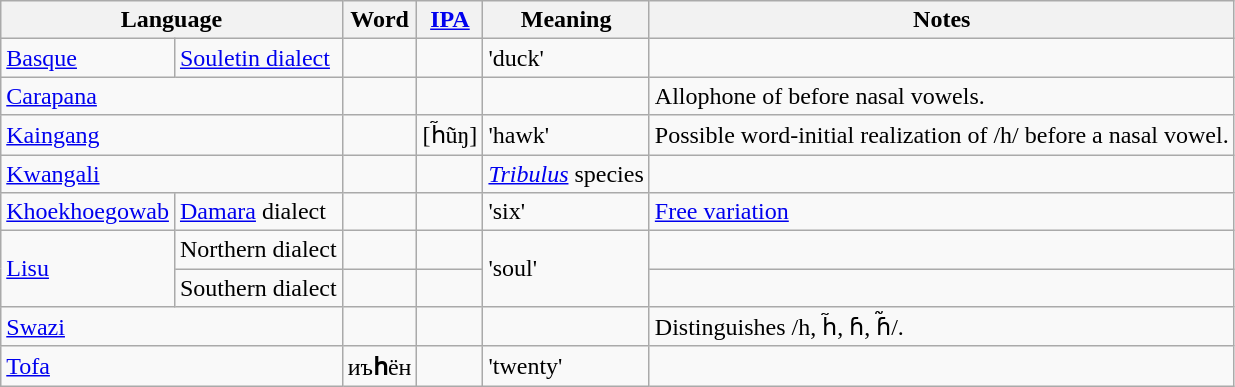<table class="wikitable">
<tr>
<th colspan="2">Language</th>
<th>Word</th>
<th><a href='#'>IPA</a></th>
<th>Meaning</th>
<th>Notes</th>
</tr>
<tr>
<td><a href='#'>Basque</a></td>
<td><a href='#'>Souletin dialect</a></td>
<td><em></em></td>
<td></td>
<td>'duck'</td>
<td></td>
</tr>
<tr>
<td colspan="2"><a href='#'>Carapana</a></td>
<td></td>
<td></td>
<td></td>
<td>Allophone of  before nasal vowels.</td>
</tr>
<tr>
<td colspan="2"><a href='#'>Kaingang</a></td>
<td></td>
<td>[h̃ũŋ]</td>
<td>'hawk'</td>
<td>Possible word-initial realization of /h/ before a nasal vowel.</td>
</tr>
<tr>
<td colspan="2"><a href='#'>Kwangali</a></td>
<td><em></em></td>
<td></td>
<td><em><a href='#'>Tribulus</a></em> species</td>
<td></td>
</tr>
<tr>
<td><a href='#'>Khoekhoegowab</a></td>
<td><a href='#'>Damara</a> dialect</td>
<td></td>
<td></td>
<td>'six'</td>
<td><a href='#'>Free variation</a></td>
</tr>
<tr>
<td rowspan="2"><a href='#'>Lisu</a></td>
<td>Northern dialect</td>
<td></td>
<td></td>
<td rowspan="2">'soul'</td>
<td></td>
</tr>
<tr>
<td>Southern dialect</td>
<td></td>
<td></td>
<td></td>
</tr>
<tr>
<td colspan="2"><a href='#'>Swazi</a></td>
<td></td>
<td></td>
<td></td>
<td>Distinguishes /h, h̃, ɦ, ɦ̃/.</td>
</tr>
<tr>
<td colspan="2"><a href='#'>Tofa</a></td>
<td>иъ<strong>һ</strong>ён</td>
<td></td>
<td>'twenty'</td>
<td></td>
</tr>
</table>
